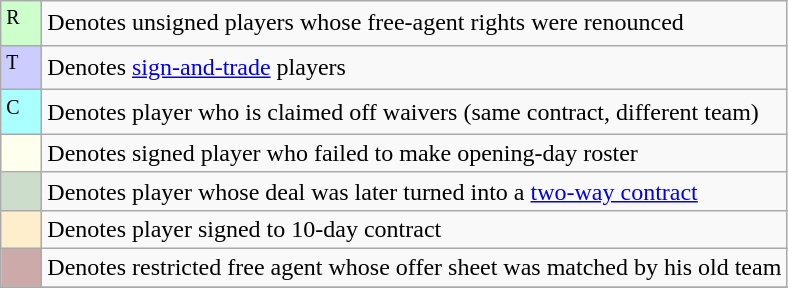<table class="wikitable">
<tr>
<td style="width:20px; background:#cfc;"><sup>R</sup></td>
<td>Denotes unsigned players whose free-agent rights were renounced</td>
</tr>
<tr>
<td style="width:20px; background:#ccf;"><sup>T</sup></td>
<td>Denotes <a href='#'>sign-and-trade</a> players</td>
</tr>
<tr>
<td style="width:20px; background:#aff;"><sup>C</sup></td>
<td>Denotes player who is claimed off waivers (same contract, different team)</td>
</tr>
<tr>
<td style="width:20px; background:#ffe;"></td>
<td>Denotes signed player who failed to make opening-day roster</td>
</tr>
<tr>
<td style="width:20px; background:#cdc;"></td>
<td>Denotes player whose deal was later turned into a <a href='#'>two-way contract</a></td>
</tr>
<tr>
<td style="width:20px; background:#fec;"></td>
<td>Denotes player signed to 10-day contract</td>
</tr>
<tr>
<td style="width:20px; background:#caa;"></td>
<td>Denotes restricted free agent whose offer sheet was matched by his old team</td>
</tr>
<tr>
</tr>
</table>
